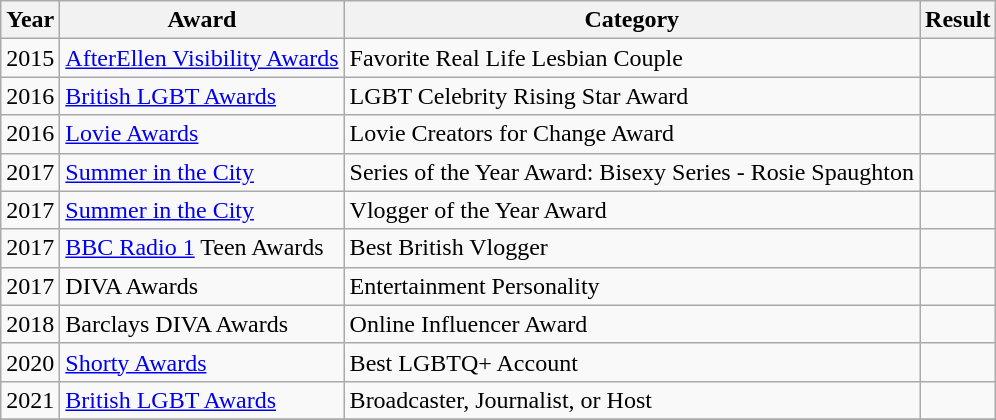<table class="wikitable sortable">
<tr>
<th>Year</th>
<th>Award</th>
<th>Category</th>
<th>Result</th>
</tr>
<tr>
<td>2015</td>
<td><a href='#'>AfterEllen Visibility Awards</a></td>
<td>Favorite Real Life Lesbian Couple</td>
<td></td>
</tr>
<tr>
<td>2016</td>
<td><a href='#'>British LGBT Awards</a></td>
<td>LGBT Celebrity Rising Star Award</td>
<td></td>
</tr>
<tr>
<td>2016</td>
<td><a href='#'>Lovie Awards</a></td>
<td>Lovie Creators for Change Award</td>
<td></td>
</tr>
<tr>
<td>2017</td>
<td><a href='#'>Summer in the City</a></td>
<td>Series of the Year Award: Bisexy Series - Rosie Spaughton</td>
<td></td>
</tr>
<tr>
<td>2017</td>
<td><a href='#'>Summer in the City</a></td>
<td>Vlogger of the Year Award</td>
<td></td>
</tr>
<tr>
<td>2017</td>
<td><a href='#'>BBC Radio 1</a> Teen Awards</td>
<td>Best British Vlogger</td>
<td></td>
</tr>
<tr>
<td>2017</td>
<td>DIVA Awards</td>
<td>Entertainment Personality</td>
<td></td>
</tr>
<tr>
<td>2018</td>
<td>Barclays DIVA Awards</td>
<td>Online Influencer Award</td>
<td></td>
</tr>
<tr>
<td>2020</td>
<td><a href='#'>Shorty Awards</a></td>
<td>Best LGBTQ+ Account</td>
<td></td>
</tr>
<tr>
<td>2021</td>
<td><a href='#'>British LGBT Awards</a></td>
<td>Broadcaster, Journalist, or Host</td>
<td></td>
</tr>
<tr>
</tr>
</table>
